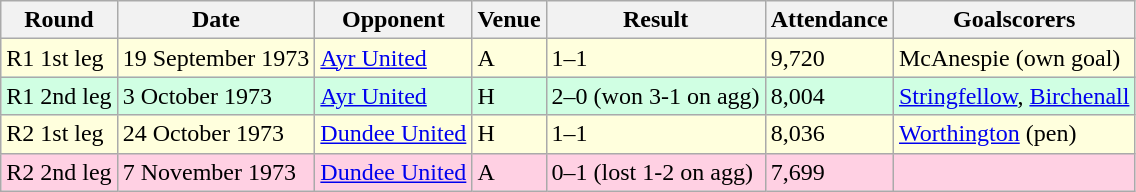<table class="wikitable">
<tr>
<th>Round</th>
<th>Date</th>
<th>Opponent</th>
<th>Venue</th>
<th>Result</th>
<th>Attendance</th>
<th>Goalscorers</th>
</tr>
<tr style="background-color: #ffffdd;">
<td>R1 1st leg</td>
<td>19 September 1973</td>
<td><a href='#'>Ayr United</a></td>
<td>A</td>
<td>1–1</td>
<td>9,720</td>
<td>McAnespie (own goal)</td>
</tr>
<tr style="background-color: #d0ffe3;">
<td>R1 2nd leg</td>
<td>3 October 1973</td>
<td><a href='#'>Ayr United</a></td>
<td>H</td>
<td>2–0 (won 3-1 on agg)</td>
<td>8,004</td>
<td><a href='#'>Stringfellow</a>, <a href='#'>Birchenall</a></td>
</tr>
<tr style="background-color: #ffffdd;">
<td>R2 1st leg</td>
<td>24 October 1973</td>
<td><a href='#'>Dundee United</a></td>
<td>H</td>
<td>1–1</td>
<td>8,036</td>
<td><a href='#'>Worthington</a> (pen)</td>
</tr>
<tr style="background-color: #ffd0e3;">
<td>R2 2nd leg</td>
<td>7 November 1973</td>
<td><a href='#'>Dundee United</a></td>
<td>A</td>
<td>0–1 (lost 1-2 on agg)</td>
<td>7,699</td>
<td></td>
</tr>
</table>
